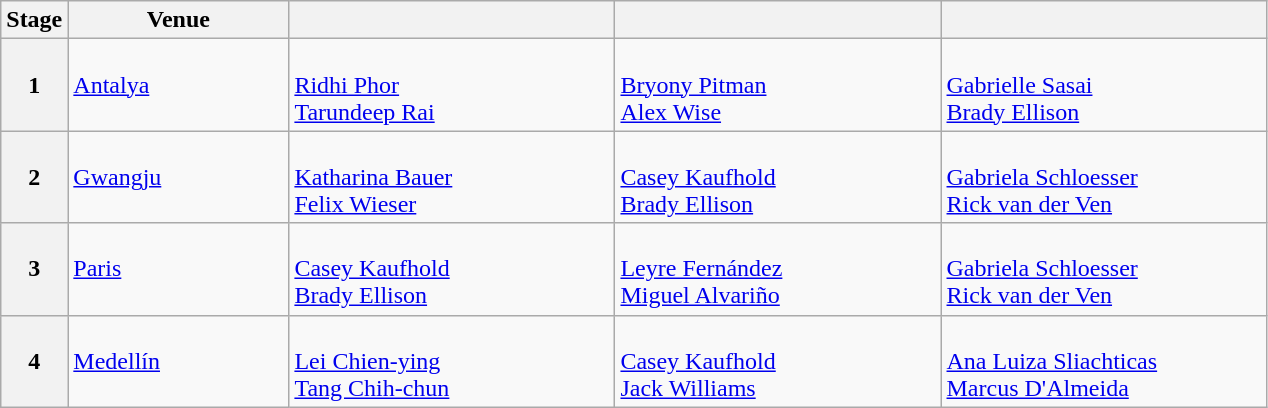<table class="wikitable">
<tr>
<th>Stage</th>
<th width=140>Venue</th>
<th width=210></th>
<th width=210></th>
<th width=210></th>
</tr>
<tr>
<th>1</th>
<td> <a href='#'>Antalya</a></td>
<td><br><a href='#'>Ridhi Phor</a> <br><a href='#'>Tarundeep Rai</a></td>
<td><br><a href='#'>Bryony Pitman</a><br><a href='#'>Alex Wise</a></td>
<td><br><a href='#'>Gabrielle Sasai</a><br><a href='#'>Brady Ellison</a></td>
</tr>
<tr>
<th>2</th>
<td> <a href='#'>Gwangju</a></td>
<td> <br> <a href='#'>Katharina Bauer</a> <br> <a href='#'>Felix Wieser</a></td>
<td> <br> <a href='#'>Casey Kaufhold</a> <br> <a href='#'>Brady Ellison</a></td>
<td> <br> <a href='#'>Gabriela Schloesser</a> <br> <a href='#'>Rick van der Ven</a></td>
</tr>
<tr>
<th>3</th>
<td> <a href='#'>Paris</a></td>
<td> <br> <a href='#'>Casey Kaufhold</a> <br> <a href='#'>Brady Ellison</a></td>
<td> <br> <a href='#'>Leyre Fernández</a> <br> <a href='#'>Miguel Alvariño</a></td>
<td> <br> <a href='#'>Gabriela Schloesser</a> <br> <a href='#'>Rick van der Ven</a></td>
</tr>
<tr>
<th>4</th>
<td> <a href='#'>Medellín</a></td>
<td> <br> <a href='#'>Lei Chien-ying</a> <br> <a href='#'>Tang Chih-chun</a></td>
<td> <br> <a href='#'>Casey Kaufhold</a> <br> <a href='#'>Jack Williams</a></td>
<td> <br> <a href='#'>Ana Luiza Sliachticas</a> <br> <a href='#'>Marcus D'Almeida</a></td>
</tr>
</table>
